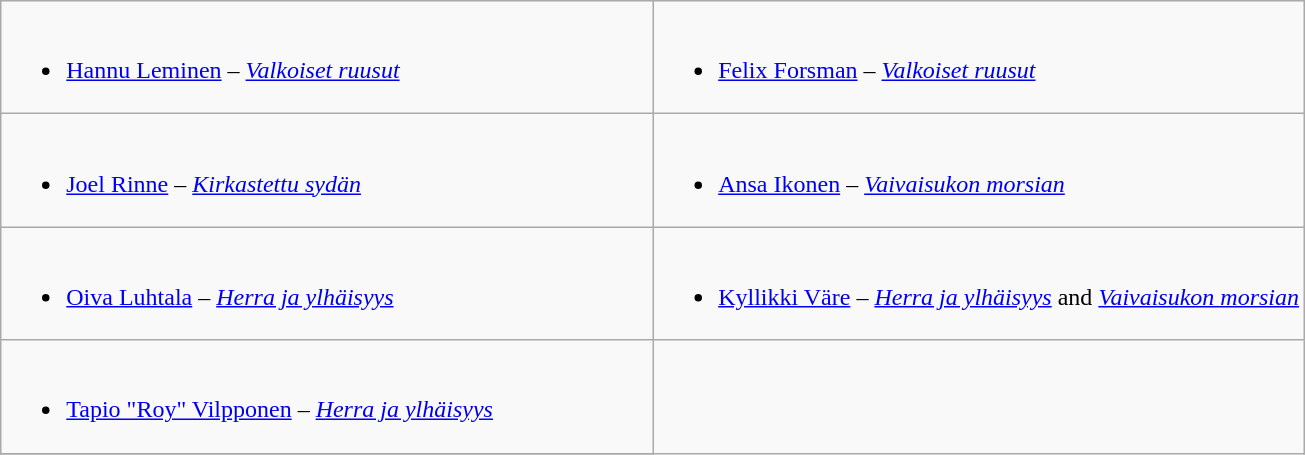<table class=wikitable>
<tr>
<td valign="top"  width="50%"><br><ul><li><a href='#'>Hannu Leminen</a>  – <em><a href='#'>Valkoiset ruusut</a></em></li></ul></td>
<td valign="top"  width="50%"><br><ul><li><a href='#'>Felix Forsman</a> – <em><a href='#'>Valkoiset ruusut</a></em></li></ul></td>
</tr>
<tr>
<td valign="top"><br><ul><li><a href='#'>Joel Rinne</a> – <em><a href='#'>Kirkastettu sydän</a></em></li></ul></td>
<td valign="top"><br><ul><li><a href='#'>Ansa Ikonen</a> – <em><a href='#'>Vaivaisukon morsian</a></em></li></ul></td>
</tr>
<tr>
<td valign="top"><br><ul><li><a href='#'>Oiva Luhtala</a> – <em><a href='#'>Herra ja ylhäisyys</a></em></li></ul></td>
<td valign="top"><br><ul><li><a href='#'>Kyllikki Väre</a> – <em><a href='#'>Herra ja ylhäisyys</a></em> and <em><a href='#'>Vaivaisukon morsian</a></em></li></ul></td>
</tr>
<tr>
<td valign="top"><br><ul><li><a href='#'>Tapio "Roy" Vilpponen</a> – <em><a href='#'>Herra ja ylhäisyys</a></em></li></ul></td>
</tr>
<tr>
</tr>
</table>
